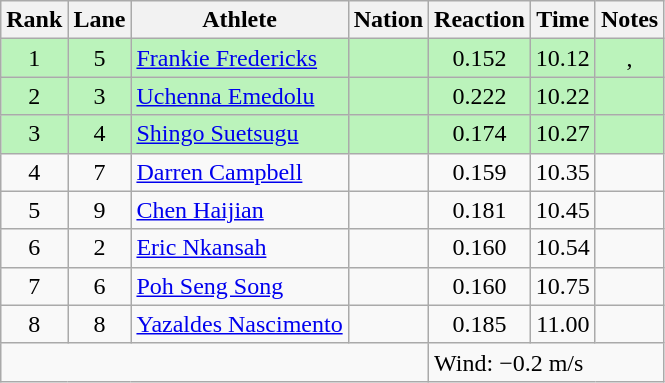<table class="wikitable sortable" style="text-align:center">
<tr>
<th>Rank</th>
<th>Lane</th>
<th>Athlete</th>
<th>Nation</th>
<th>Reaction</th>
<th>Time</th>
<th>Notes</th>
</tr>
<tr bgcolor=bbf3bb>
<td>1</td>
<td>5</td>
<td align="left"><a href='#'>Frankie Fredericks</a></td>
<td align="left"></td>
<td align="center">0.152</td>
<td>10.12</td>
<td>, </td>
</tr>
<tr bgcolor=bbf3bb>
<td>2</td>
<td>3</td>
<td align="left"><a href='#'>Uchenna Emedolu</a></td>
<td align="left"></td>
<td align="center">0.222</td>
<td>10.22</td>
<td></td>
</tr>
<tr bgcolor=bbf3bb>
<td>3</td>
<td>4</td>
<td align="left"><a href='#'>Shingo Suetsugu</a></td>
<td align="left"></td>
<td align="center">0.174</td>
<td>10.27</td>
<td></td>
</tr>
<tr>
<td>4</td>
<td>7</td>
<td align="left"><a href='#'>Darren Campbell</a></td>
<td align="left"></td>
<td align="center">0.159</td>
<td>10.35</td>
<td></td>
</tr>
<tr>
<td>5</td>
<td>9</td>
<td align="left"><a href='#'>Chen Haijian</a></td>
<td align="left"></td>
<td align="center">0.181</td>
<td>10.45</td>
<td></td>
</tr>
<tr>
<td>6</td>
<td>2</td>
<td align="left"><a href='#'>Eric Nkansah</a></td>
<td align="left"></td>
<td align="center">0.160</td>
<td>10.54</td>
<td></td>
</tr>
<tr>
<td>7</td>
<td>6</td>
<td align="left"><a href='#'>Poh Seng Song</a></td>
<td align="left"></td>
<td align="center">0.160</td>
<td>10.75</td>
<td></td>
</tr>
<tr>
<td>8</td>
<td>8</td>
<td align="left"><a href='#'>Yazaldes Nascimento</a></td>
<td align="left"></td>
<td align="center">0.185</td>
<td>11.00</td>
<td></td>
</tr>
<tr class="sortbottom">
<td colspan=4></td>
<td colspan="3" style="text-align:left;">Wind: −0.2 m/s</td>
</tr>
</table>
